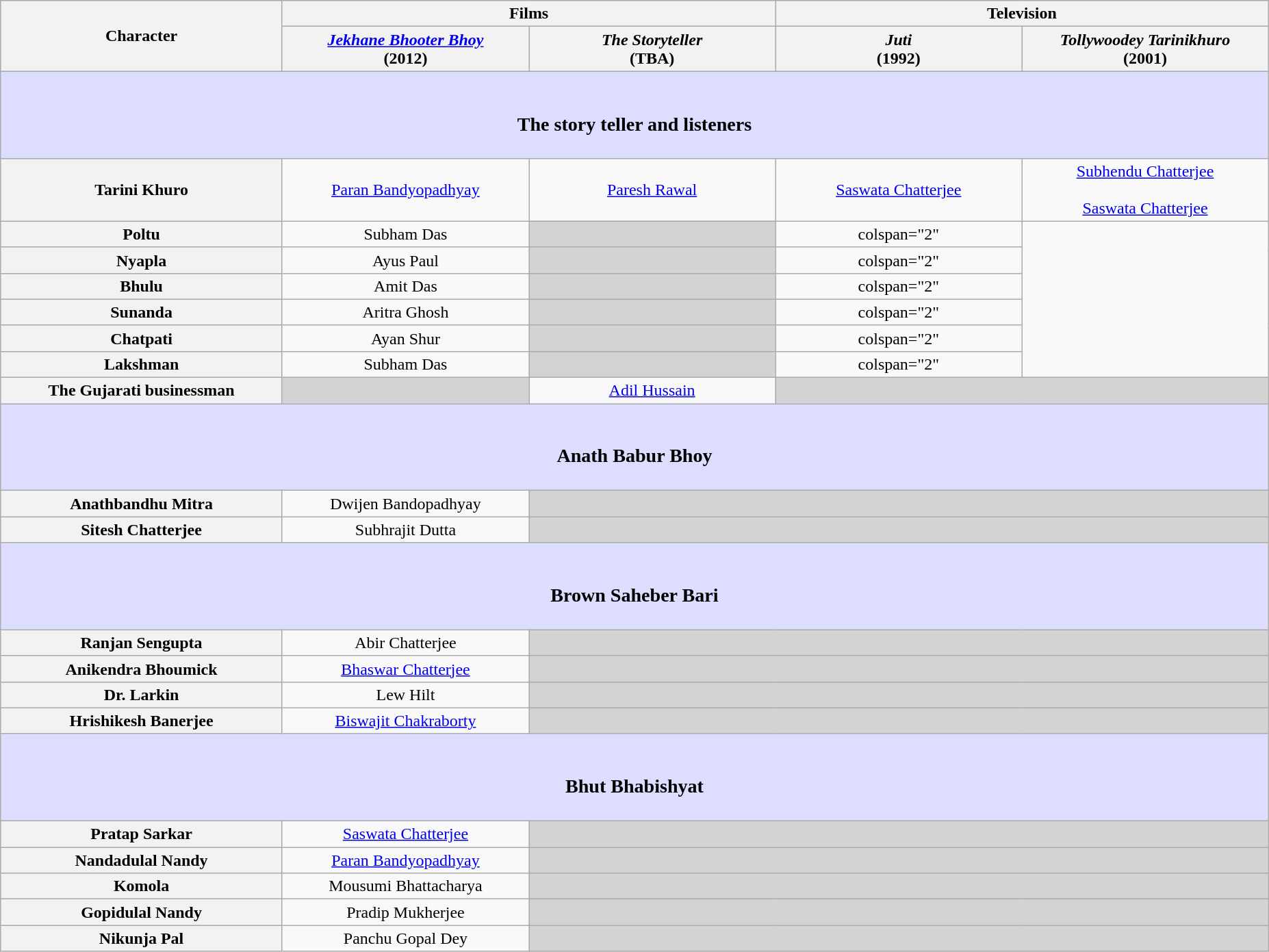<table class="wikitable" style="text-align:center">
<tr>
<th rowspan="2" style="width:16%;">Character</th>
<th colspan="2">Films</th>
<th colspan="2">Television</th>
</tr>
<tr>
<th align="center" width="14%"><em><a href='#'>Jekhane Bhooter Bhoy</a></em><br>(2012)</th>
<th align="center" width="14%"><em>The Storyteller</em><br>(TBA)</th>
<th align="center" width="14%"><em>Juti</em><br>(1992)</th>
<th align="center" width="14%"><em>Tollywoodey Tarinikhuro</em><br>(2001)</th>
</tr>
<tr>
<th colspan="5" style="background-color:#ddf;"><br><h3>The story teller and listeners</h3></th>
</tr>
<tr>
<th>Tarini Khuro</th>
<td><a href='#'>Paran Bandyopadhyay</a></td>
<td><a href='#'>Paresh Rawal</a></td>
<td><a href='#'>Saswata Chatterjee</a></td>
<td><a href='#'>Subhendu Chatterjee</a><br><br><a href='#'>Saswata Chatterjee</a><br></td>
</tr>
<tr>
<th>Poltu</th>
<td>Subham Das</td>
<td colspan="1" style="background-color:#D3D3D3;"></td>
<td>colspan="2" </td>
</tr>
<tr>
<th>Nyapla</th>
<td>Ayus Paul</td>
<td colspan="1" style="background-color:#D3D3D3;"></td>
<td>colspan="2" </td>
</tr>
<tr>
<th>Bhulu</th>
<td>Amit Das</td>
<td colspan="1" style="background-color:#D3D3D3;"></td>
<td>colspan="2" </td>
</tr>
<tr>
<th>Sunanda</th>
<td>Aritra Ghosh</td>
<td colspan="1" style="background-color:#D3D3D3;"></td>
<td>colspan="2" </td>
</tr>
<tr>
<th>Chatpati</th>
<td>Ayan Shur</td>
<td colspan="1" style="background-color:#D3D3D3;"></td>
<td>colspan="2" </td>
</tr>
<tr>
<th>Lakshman <br></th>
<td>Subham Das</td>
<td colspan="1" style="background-color:#D3D3D3;"></td>
<td>colspan="2" </td>
</tr>
<tr>
<th>The Gujarati businessman</th>
<td colspan="1" style="background-color:#D3D3D3;"></td>
<td><a href='#'>Adil Hussain</a></td>
<td colspan="2" style="background-color:#D3D3D3;"></td>
</tr>
<tr>
<th colspan="5" style="background-color:#ddf;"><br><h3>Anath Babur Bhoy</h3></th>
</tr>
<tr>
<th>Anathbandhu Mitra</th>
<td>Dwijen Bandopadhyay</td>
<td colspan="3" style="background-color:#D3D3D3;"></td>
</tr>
<tr>
<th>Sitesh Chatterjee</th>
<td>Subhrajit Dutta</td>
<td colspan="3" style="background-color:#D3D3D3;"></td>
</tr>
<tr>
<th colspan="5" style="background-color:#ddf;"><br><h3>Brown Saheber Bari</h3></th>
</tr>
<tr>
<th>Ranjan Sengupta</th>
<td>Abir Chatterjee</td>
<td colspan="3" style="background-color:#D3D3D3;"></td>
</tr>
<tr>
<th>Anikendra Bhoumick</th>
<td><a href='#'>Bhaswar Chatterjee</a></td>
<td colspan="3" style="background-color:#D3D3D3;"></td>
</tr>
<tr>
<th>Dr. Larkin</th>
<td>Lew Hilt</td>
<td colspan="3" style="background-color:#D3D3D3;"></td>
</tr>
<tr>
<th>Hrishikesh Banerjee</th>
<td><a href='#'>Biswajit Chakraborty</a></td>
<td colspan="3" style="background-color:#D3D3D3;"></td>
</tr>
<tr>
<th colspan="5" style="background-color:#ddf;"><br><h3>Bhut Bhabishyat</h3></th>
</tr>
<tr>
<th>Pratap Sarkar</th>
<td><a href='#'>Saswata Chatterjee</a></td>
<td colspan="3" style="background-color:#D3D3D3;"></td>
</tr>
<tr>
<th>Nandadulal Nandy</th>
<td><a href='#'>Paran Bandyopadhyay</a></td>
<td colspan="3" style="background-color:#D3D3D3;"></td>
</tr>
<tr>
<th>Komola</th>
<td>Mousumi Bhattacharya</td>
<td colspan="3" style="background-color:#D3D3D3;"></td>
</tr>
<tr>
<th>Gopidulal Nandy</th>
<td>Pradip Mukherjee</td>
<td colspan="3" style="background-color:#D3D3D3;"></td>
</tr>
<tr>
<th>Nikunja Pal</th>
<td>Panchu Gopal Dey</td>
<td colspan="3" style="background-color:#D3D3D3;"></td>
</tr>
</table>
